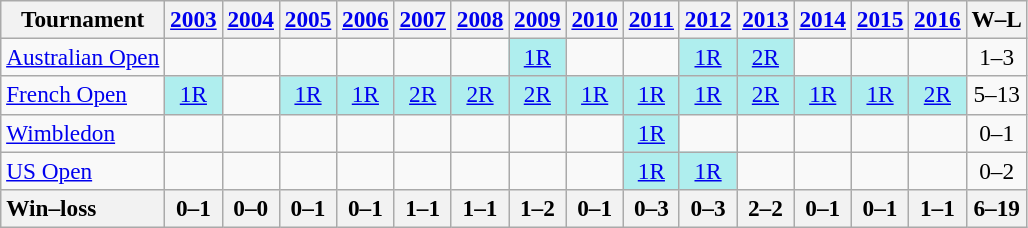<table class=wikitable style=text-align:center;font-size:97%>
<tr>
<th>Tournament</th>
<th><a href='#'>2003</a></th>
<th><a href='#'>2004</a></th>
<th><a href='#'>2005</a></th>
<th><a href='#'>2006</a></th>
<th><a href='#'>2007</a></th>
<th><a href='#'>2008</a></th>
<th><a href='#'>2009</a></th>
<th><a href='#'>2010</a></th>
<th><a href='#'>2011</a></th>
<th><a href='#'>2012</a></th>
<th><a href='#'>2013</a></th>
<th><a href='#'>2014</a></th>
<th><a href='#'>2015</a></th>
<th><a href='#'>2016</a></th>
<th>W–L</th>
</tr>
<tr>
<td align=left><a href='#'>Australian Open</a></td>
<td></td>
<td></td>
<td></td>
<td></td>
<td></td>
<td></td>
<td bgcolor=afeeee><a href='#'>1R</a></td>
<td></td>
<td></td>
<td bgcolor=afeeee><a href='#'>1R</a></td>
<td bgcolor=afeeee><a href='#'>2R</a></td>
<td></td>
<td></td>
<td></td>
<td>1–3</td>
</tr>
<tr>
<td align=left><a href='#'>French Open</a></td>
<td bgcolor=afeeee><a href='#'>1R</a></td>
<td></td>
<td bgcolor=afeeee><a href='#'>1R</a></td>
<td bgcolor=afeeee><a href='#'>1R</a></td>
<td bgcolor=afeeee><a href='#'>2R</a></td>
<td bgcolor=afeeee><a href='#'>2R</a></td>
<td bgcolor=afeeee><a href='#'>2R</a></td>
<td bgcolor=afeeee><a href='#'>1R</a></td>
<td bgcolor=afeeee><a href='#'>1R</a></td>
<td bgcolor=afeeee><a href='#'>1R</a></td>
<td bgcolor=afeeee><a href='#'>2R</a></td>
<td bgcolor=afeeee><a href='#'>1R</a></td>
<td bgcolor=afeeee><a href='#'>1R</a></td>
<td bgcolor=afeeee><a href='#'>2R</a></td>
<td>5–13</td>
</tr>
<tr>
<td align=left><a href='#'>Wimbledon</a></td>
<td></td>
<td></td>
<td></td>
<td></td>
<td></td>
<td></td>
<td></td>
<td></td>
<td bgcolor=afeeee><a href='#'>1R</a></td>
<td></td>
<td></td>
<td></td>
<td></td>
<td></td>
<td>0–1</td>
</tr>
<tr>
<td align=left><a href='#'>US Open</a></td>
<td></td>
<td></td>
<td></td>
<td></td>
<td></td>
<td></td>
<td></td>
<td></td>
<td bgcolor=afeeee><a href='#'>1R</a></td>
<td bgcolor=afeeee><a href='#'>1R</a></td>
<td></td>
<td></td>
<td></td>
<td></td>
<td>0–2</td>
</tr>
<tr>
<th style=text-align:left>Win–loss</th>
<th>0–1</th>
<th>0–0</th>
<th>0–1</th>
<th>0–1</th>
<th>1–1</th>
<th>1–1</th>
<th>1–2</th>
<th>0–1</th>
<th>0–3</th>
<th>0–3</th>
<th>2–2</th>
<th>0–1</th>
<th>0–1</th>
<th>1–1</th>
<th>6–19</th>
</tr>
</table>
